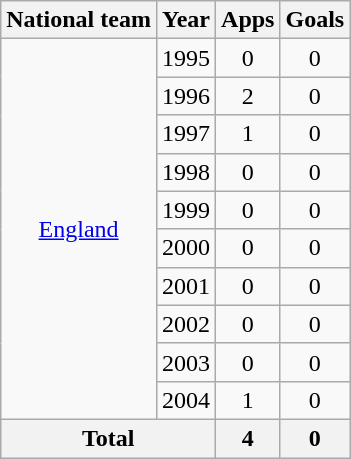<table class="wikitable" style="text-align:center">
<tr>
<th>National team</th>
<th>Year</th>
<th>Apps</th>
<th>Goals</th>
</tr>
<tr>
<td rowspan="10"><a href='#'>England</a></td>
<td>1995</td>
<td>0</td>
<td>0</td>
</tr>
<tr>
<td>1996</td>
<td>2</td>
<td>0</td>
</tr>
<tr>
<td>1997</td>
<td>1</td>
<td>0</td>
</tr>
<tr>
<td>1998</td>
<td>0</td>
<td>0</td>
</tr>
<tr>
<td>1999</td>
<td>0</td>
<td>0</td>
</tr>
<tr>
<td>2000</td>
<td>0</td>
<td>0</td>
</tr>
<tr>
<td>2001</td>
<td>0</td>
<td>0</td>
</tr>
<tr>
<td>2002</td>
<td>0</td>
<td>0</td>
</tr>
<tr>
<td>2003</td>
<td>0</td>
<td>0</td>
</tr>
<tr>
<td>2004</td>
<td>1</td>
<td>0</td>
</tr>
<tr>
<th colspan="2">Total</th>
<th>4</th>
<th>0</th>
</tr>
</table>
